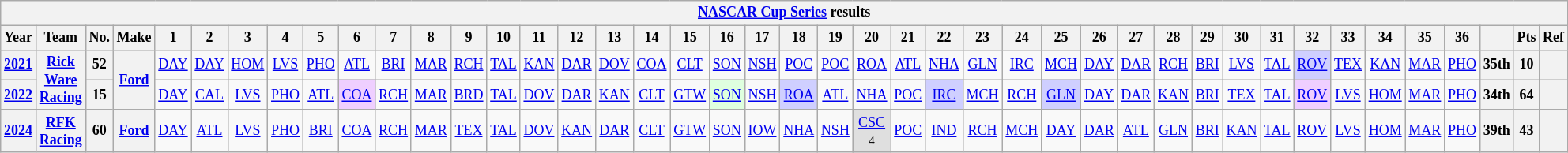<table class="wikitable" style="text-align:center; font-size:75%">
<tr>
<th colspan=43><a href='#'>NASCAR Cup Series</a> results</th>
</tr>
<tr>
<th>Year</th>
<th>Team</th>
<th>No.</th>
<th>Make</th>
<th>1</th>
<th>2</th>
<th>3</th>
<th>4</th>
<th>5</th>
<th>6</th>
<th>7</th>
<th>8</th>
<th>9</th>
<th>10</th>
<th>11</th>
<th>12</th>
<th>13</th>
<th>14</th>
<th>15</th>
<th>16</th>
<th>17</th>
<th>18</th>
<th>19</th>
<th>20</th>
<th>21</th>
<th>22</th>
<th>23</th>
<th>24</th>
<th>25</th>
<th>26</th>
<th>27</th>
<th>28</th>
<th>29</th>
<th>30</th>
<th>31</th>
<th>32</th>
<th>33</th>
<th>34</th>
<th>35</th>
<th>36</th>
<th></th>
<th>Pts</th>
<th>Ref</th>
</tr>
<tr>
<th><a href='#'>2021</a></th>
<th rowspan=2><a href='#'>Rick Ware Racing</a></th>
<th>52</th>
<th rowspan=2><a href='#'>Ford</a></th>
<td><a href='#'>DAY</a></td>
<td><a href='#'>DAY</a></td>
<td><a href='#'>HOM</a></td>
<td><a href='#'>LVS</a></td>
<td><a href='#'>PHO</a></td>
<td><a href='#'>ATL</a></td>
<td><a href='#'>BRI</a></td>
<td><a href='#'>MAR</a></td>
<td><a href='#'>RCH</a></td>
<td><a href='#'>TAL</a></td>
<td><a href='#'>KAN</a></td>
<td><a href='#'>DAR</a></td>
<td><a href='#'>DOV</a></td>
<td><a href='#'>COA</a></td>
<td><a href='#'>CLT</a></td>
<td><a href='#'>SON</a></td>
<td><a href='#'>NSH</a></td>
<td><a href='#'>POC</a></td>
<td><a href='#'>POC</a></td>
<td><a href='#'>ROA</a></td>
<td><a href='#'>ATL</a></td>
<td><a href='#'>NHA</a></td>
<td><a href='#'>GLN</a></td>
<td><a href='#'>IRC</a></td>
<td><a href='#'>MCH</a></td>
<td><a href='#'>DAY</a></td>
<td><a href='#'>DAR</a></td>
<td><a href='#'>RCH</a></td>
<td><a href='#'>BRI</a></td>
<td><a href='#'>LVS</a></td>
<td><a href='#'>TAL</a></td>
<td style="background:#CFCFFF;"><a href='#'>ROV</a><br></td>
<td><a href='#'>TEX</a></td>
<td><a href='#'>KAN</a></td>
<td><a href='#'>MAR</a></td>
<td><a href='#'>PHO</a></td>
<th>35th</th>
<th>10</th>
<th></th>
</tr>
<tr>
<th><a href='#'>2022</a></th>
<th>15</th>
<td><a href='#'>DAY</a></td>
<td><a href='#'>CAL</a></td>
<td><a href='#'>LVS</a></td>
<td><a href='#'>PHO</a></td>
<td><a href='#'>ATL</a></td>
<td style="background:#EFCFFF;"><a href='#'>COA</a><br></td>
<td><a href='#'>RCH</a></td>
<td><a href='#'>MAR</a></td>
<td><a href='#'>BRD</a></td>
<td><a href='#'>TAL</a></td>
<td><a href='#'>DOV</a></td>
<td><a href='#'>DAR</a></td>
<td><a href='#'>KAN</a></td>
<td><a href='#'>CLT</a></td>
<td><a href='#'>GTW</a></td>
<td style="background:#DFFFDF;"><a href='#'>SON</a><br></td>
<td><a href='#'>NSH</a></td>
<td style="background:#CFCFFF;"><a href='#'>ROA</a><br></td>
<td><a href='#'>ATL</a></td>
<td><a href='#'>NHA</a></td>
<td><a href='#'>POC</a></td>
<td style="background:#CFCFFF;"><a href='#'>IRC</a><br></td>
<td><a href='#'>MCH</a></td>
<td><a href='#'>RCH</a></td>
<td style="background:#CFCFFF;"><a href='#'>GLN</a><br></td>
<td><a href='#'>DAY</a></td>
<td><a href='#'>DAR</a></td>
<td><a href='#'>KAN</a></td>
<td><a href='#'>BRI</a></td>
<td><a href='#'>TEX</a></td>
<td><a href='#'>TAL</a></td>
<td style="background:#EFCFFF;"><a href='#'>ROV</a><br></td>
<td><a href='#'>LVS</a></td>
<td><a href='#'>HOM</a></td>
<td><a href='#'>MAR</a></td>
<td><a href='#'>PHO</a></td>
<th>34th</th>
<th>64</th>
<th></th>
</tr>
<tr>
<th><a href='#'>2024</a></th>
<th><a href='#'>RFK Racing</a></th>
<th>60</th>
<th><a href='#'>Ford</a></th>
<td><a href='#'>DAY</a></td>
<td><a href='#'>ATL</a></td>
<td><a href='#'>LVS</a></td>
<td><a href='#'>PHO</a></td>
<td><a href='#'>BRI</a></td>
<td><a href='#'>COA</a></td>
<td><a href='#'>RCH</a></td>
<td><a href='#'>MAR</a></td>
<td><a href='#'>TEX</a></td>
<td><a href='#'>TAL</a></td>
<td><a href='#'>DOV</a></td>
<td><a href='#'>KAN</a></td>
<td><a href='#'>DAR</a></td>
<td><a href='#'>CLT</a></td>
<td><a href='#'>GTW</a></td>
<td><a href='#'>SON</a></td>
<td><a href='#'>IOW</a></td>
<td><a href='#'>NHA</a></td>
<td><a href='#'>NSH</a></td>
<td style="background:#DFDFDF;"><a href='#'>CSC</a><br><small>4</small></td>
<td><a href='#'>POC</a></td>
<td><a href='#'>IND</a></td>
<td><a href='#'>RCH</a></td>
<td><a href='#'>MCH</a></td>
<td><a href='#'>DAY</a></td>
<td><a href='#'>DAR</a></td>
<td><a href='#'>ATL</a></td>
<td><a href='#'>GLN</a></td>
<td><a href='#'>BRI</a></td>
<td><a href='#'>KAN</a></td>
<td><a href='#'>TAL</a></td>
<td><a href='#'>ROV</a></td>
<td><a href='#'>LVS</a></td>
<td><a href='#'>HOM</a></td>
<td><a href='#'>MAR</a></td>
<td><a href='#'>PHO</a></td>
<th>39th</th>
<th>43</th>
<th></th>
</tr>
</table>
